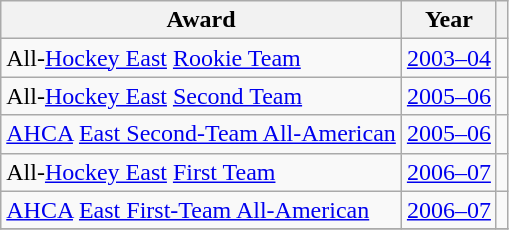<table class="wikitable">
<tr>
<th>Award</th>
<th>Year</th>
<th></th>
</tr>
<tr>
<td>All-<a href='#'>Hockey East</a> <a href='#'>Rookie Team</a></td>
<td><a href='#'>2003–04</a></td>
<td></td>
</tr>
<tr>
<td>All-<a href='#'>Hockey East</a> <a href='#'>Second Team</a></td>
<td><a href='#'>2005–06</a></td>
<td></td>
</tr>
<tr>
<td><a href='#'>AHCA</a> <a href='#'>East Second-Team All-American</a></td>
<td><a href='#'>2005–06</a></td>
<td></td>
</tr>
<tr>
<td>All-<a href='#'>Hockey East</a> <a href='#'>First Team</a></td>
<td><a href='#'>2006–07</a></td>
<td></td>
</tr>
<tr>
<td><a href='#'>AHCA</a> <a href='#'>East First-Team All-American</a></td>
<td><a href='#'>2006–07</a></td>
<td></td>
</tr>
<tr>
</tr>
</table>
